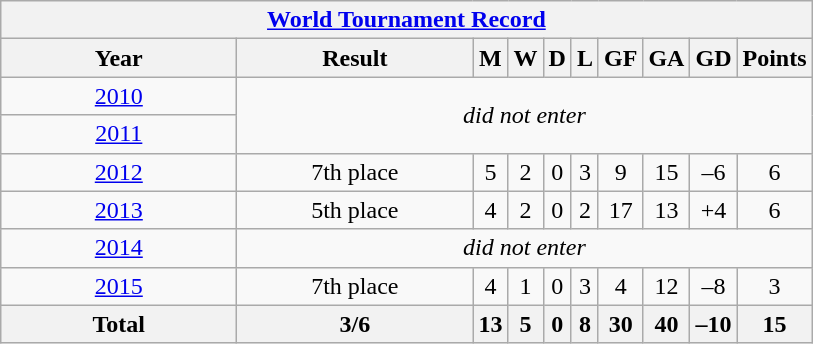<table class="wikitable" style="text-align: center;font-size:100%;">
<tr>
<th colspan=10><a href='#'>World Tournament Record</a></th>
</tr>
<tr>
<th width=150>Year</th>
<th width=150>Result</th>
<th>M</th>
<th>W</th>
<th>D</th>
<th>L</th>
<th>GF</th>
<th>GA</th>
<th>GD</th>
<th>Points</th>
</tr>
<tr>
<td> <a href='#'>2010</a></td>
<td colspan=9 rowspan=2><em>did not enter</em></td>
</tr>
<tr>
<td> <a href='#'>2011</a></td>
</tr>
<tr>
<td> <a href='#'>2012</a></td>
<td>7th place</td>
<td>5</td>
<td>2</td>
<td>0</td>
<td>3</td>
<td>9</td>
<td>15</td>
<td>–6</td>
<td>6</td>
</tr>
<tr>
<td> <a href='#'>2013</a></td>
<td>5th place</td>
<td>4</td>
<td>2</td>
<td>0</td>
<td>2</td>
<td>17</td>
<td>13</td>
<td>+4</td>
<td>6</td>
</tr>
<tr>
<td> <a href='#'>2014</a></td>
<td colspan=9><em>did not enter</em></td>
</tr>
<tr>
<td> <a href='#'>2015</a></td>
<td>7th place</td>
<td>4</td>
<td>1</td>
<td>0</td>
<td>3</td>
<td>4</td>
<td>12</td>
<td>–8</td>
<td>3</td>
</tr>
<tr>
<th><strong>Total</strong></th>
<th>3/6</th>
<th>13</th>
<th>5</th>
<th>0</th>
<th>8</th>
<th>30</th>
<th>40</th>
<th>–10</th>
<th>15</th>
</tr>
</table>
